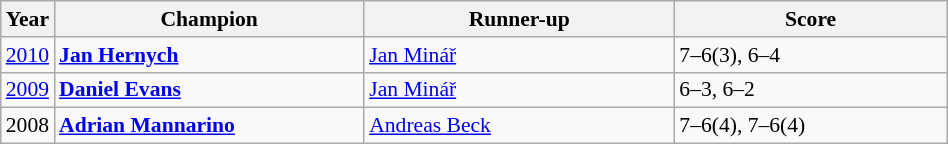<table class="wikitable" style="font-size:90%">
<tr>
<th>Year</th>
<th width="200">Champion</th>
<th width="200">Runner-up</th>
<th width="175">Score</th>
</tr>
<tr>
<td><a href='#'>2010</a></td>
<td> <strong><a href='#'>Jan Hernych</a></strong></td>
<td> <a href='#'>Jan Minář</a></td>
<td>7–6(3), 6–4</td>
</tr>
<tr>
<td><a href='#'>2009</a></td>
<td> <strong><a href='#'>Daniel Evans</a></strong></td>
<td> <a href='#'>Jan Minář</a></td>
<td>6–3, 6–2</td>
</tr>
<tr>
<td>2008</td>
<td> <strong><a href='#'>Adrian Mannarino</a></strong></td>
<td> <a href='#'>Andreas Beck</a></td>
<td>7–6(4), 7–6(4)</td>
</tr>
</table>
